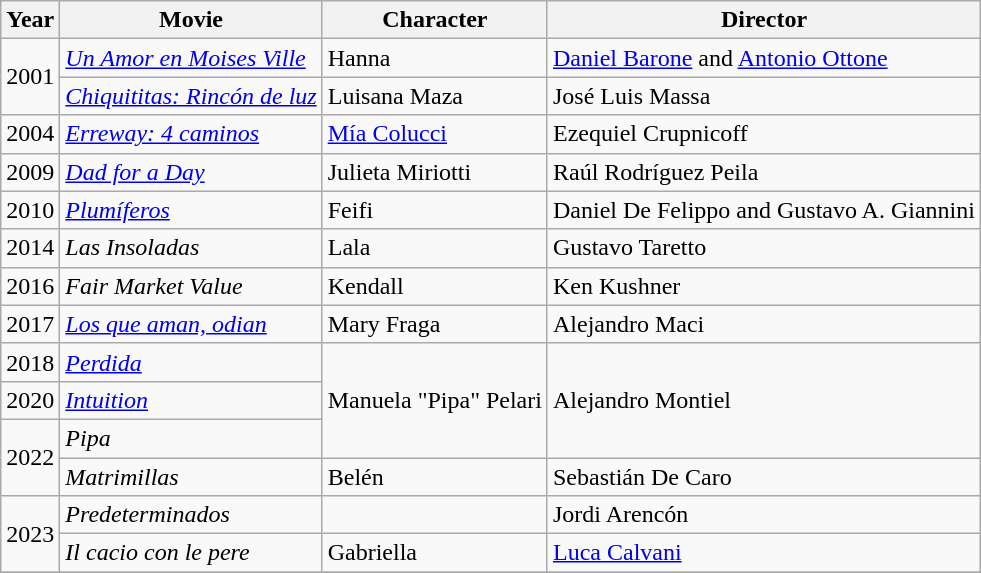<table class="wikitable">
<tr>
<th>Year</th>
<th>Movie</th>
<th>Character</th>
<th>Director</th>
</tr>
<tr>
<td rowspan="2">2001</td>
<td><em><a href='#'>Un Amor en Moises Ville</a></em></td>
<td>Hanna</td>
<td><a href='#'>Daniel Barone</a> and <a href='#'>Antonio Ottone</a></td>
</tr>
<tr>
<td><em><a href='#'>Chiquititas: Rincón de luz</a></em></td>
<td>Luisana Maza</td>
<td>José Luis Massa</td>
</tr>
<tr>
<td>2004</td>
<td><em><a href='#'>Erreway: 4 caminos</a></em></td>
<td><a href='#'>Mía Colucci</a></td>
<td>Ezequiel Crupnicoff</td>
</tr>
<tr>
<td>2009</td>
<td><em><a href='#'>Dad for a Day</a></em></td>
<td>Julieta Miriotti</td>
<td>Raúl Rodríguez Peila</td>
</tr>
<tr>
<td>2010</td>
<td><em><a href='#'>Plumíferos</a></em></td>
<td>Feifi</td>
<td>Daniel De Felippo and Gustavo A. Giannini</td>
</tr>
<tr>
<td>2014</td>
<td><em>Las Insoladas</em></td>
<td>Lala</td>
<td>Gustavo Taretto</td>
</tr>
<tr>
<td>2016</td>
<td><em>Fair Market Value</em></td>
<td>Kendall</td>
<td>Ken Kushner</td>
</tr>
<tr>
<td>2017</td>
<td><em><a href='#'>Los que aman, odian</a></em></td>
<td>Mary Fraga</td>
<td>Alejandro Maci</td>
</tr>
<tr>
<td>2018</td>
<td><em><a href='#'>Perdida</a></em></td>
<td rowspan="3">Manuela "Pipa" Pelari</td>
<td rowspan="3">Alejandro Montiel</td>
</tr>
<tr>
<td>2020</td>
<td><em><a href='#'>Intuition</a></em></td>
</tr>
<tr>
<td rowspan="2">2022</td>
<td><em>Pipa</em></td>
</tr>
<tr>
<td><em>Matrimillas</em></td>
<td>Belén</td>
<td>Sebastián De Caro</td>
</tr>
<tr>
<td rowspan="2">2023</td>
<td><em>Predeterminados</em></td>
<td></td>
<td>Jordi Arencón</td>
</tr>
<tr>
<td><em>Il cacio con le pere</em></td>
<td>Gabriella</td>
<td><a href='#'>Luca Calvani</a></td>
</tr>
<tr>
</tr>
</table>
